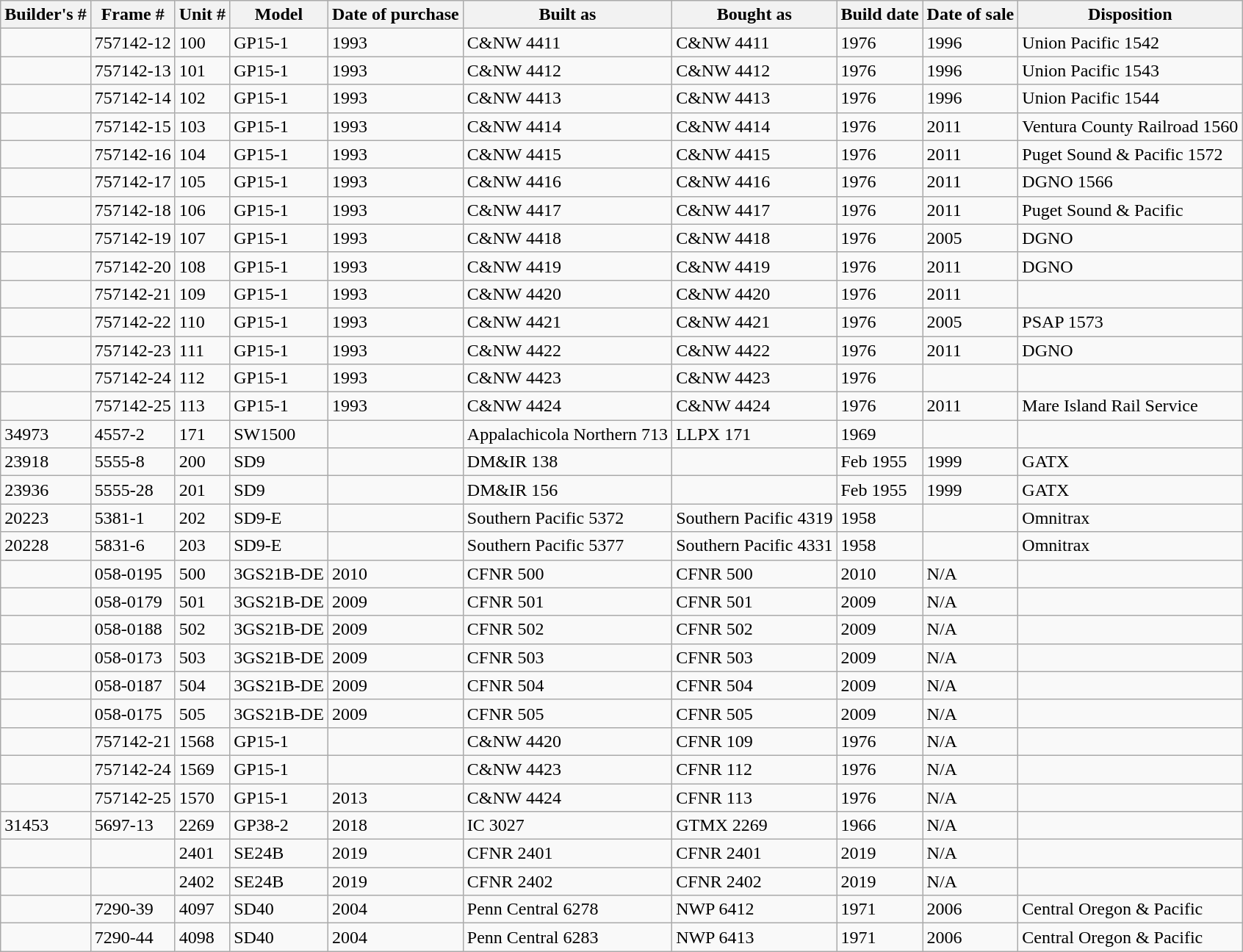<table class="wikitable">
<tr>
<th>Builder's #</th>
<th>Frame #</th>
<th>Unit #</th>
<th>Model</th>
<th>Date of purchase</th>
<th>Built as</th>
<th>Bought as</th>
<th>Build date</th>
<th>Date of sale</th>
<th>Disposition</th>
</tr>
<tr>
<td></td>
<td>757142-12</td>
<td>100</td>
<td>GP15-1</td>
<td>1993</td>
<td>C&NW 4411</td>
<td>C&NW 4411</td>
<td>1976</td>
<td>1996</td>
<td>Union Pacific 1542</td>
</tr>
<tr>
<td></td>
<td>757142-13</td>
<td>101</td>
<td>GP15-1</td>
<td>1993</td>
<td>C&NW 4412</td>
<td>C&NW 4412</td>
<td>1976</td>
<td>1996</td>
<td>Union Pacific 1543</td>
</tr>
<tr>
<td></td>
<td>757142-14</td>
<td>102</td>
<td>GP15-1</td>
<td>1993</td>
<td>C&NW 4413</td>
<td>C&NW 4413</td>
<td>1976</td>
<td>1996</td>
<td>Union Pacific 1544</td>
</tr>
<tr>
<td></td>
<td>757142-15</td>
<td>103</td>
<td>GP15-1</td>
<td>1993</td>
<td>C&NW 4414</td>
<td>C&NW 4414</td>
<td>1976</td>
<td>2011</td>
<td>Ventura County Railroad 1560</td>
</tr>
<tr>
<td></td>
<td>757142-16</td>
<td>104</td>
<td>GP15-1</td>
<td>1993</td>
<td>C&NW 4415</td>
<td>C&NW 4415</td>
<td>1976</td>
<td>2011</td>
<td>Puget Sound & Pacific 1572</td>
</tr>
<tr>
<td></td>
<td>757142-17</td>
<td>105</td>
<td>GP15-1</td>
<td>1993</td>
<td>C&NW 4416</td>
<td>C&NW 4416</td>
<td>1976</td>
<td>2011</td>
<td>DGNO 1566</td>
</tr>
<tr>
<td></td>
<td>757142-18</td>
<td>106</td>
<td>GP15-1</td>
<td>1993</td>
<td>C&NW 4417</td>
<td>C&NW 4417</td>
<td>1976</td>
<td>2011</td>
<td>Puget Sound & Pacific</td>
</tr>
<tr>
<td></td>
<td>757142-19</td>
<td>107</td>
<td>GP15-1</td>
<td>1993</td>
<td>C&NW 4418</td>
<td>C&NW 4418</td>
<td>1976</td>
<td>2005</td>
<td>DGNO</td>
</tr>
<tr>
<td></td>
<td>757142-20</td>
<td>108</td>
<td>GP15-1</td>
<td>1993</td>
<td>C&NW 4419</td>
<td>C&NW 4419</td>
<td>1976</td>
<td>2011</td>
<td>DGNO</td>
</tr>
<tr>
<td></td>
<td>757142-21</td>
<td>109</td>
<td>GP15-1</td>
<td>1993</td>
<td>C&NW 4420</td>
<td>C&NW 4420</td>
<td>1976</td>
<td>2011</td>
<td></td>
</tr>
<tr>
<td></td>
<td>757142-22</td>
<td>110</td>
<td>GP15-1</td>
<td>1993</td>
<td>C&NW 4421</td>
<td>C&NW 4421</td>
<td>1976</td>
<td>2005</td>
<td>PSAP 1573</td>
</tr>
<tr>
<td></td>
<td>757142-23</td>
<td>111</td>
<td>GP15-1</td>
<td>1993</td>
<td>C&NW 4422</td>
<td>C&NW 4422</td>
<td>1976</td>
<td>2011</td>
<td>DGNO</td>
</tr>
<tr>
<td></td>
<td>757142-24</td>
<td>112</td>
<td>GP15-1</td>
<td>1993</td>
<td>C&NW 4423</td>
<td>C&NW 4423</td>
<td>1976</td>
<td></td>
<td></td>
</tr>
<tr>
<td></td>
<td>757142-25</td>
<td>113</td>
<td>GP15-1</td>
<td>1993</td>
<td>C&NW 4424</td>
<td>C&NW 4424</td>
<td>1976</td>
<td>2011</td>
<td>Mare Island Rail Service</td>
</tr>
<tr>
<td>34973</td>
<td>4557-2</td>
<td>171</td>
<td>SW1500</td>
<td></td>
<td>Appalachicola Northern 713</td>
<td>LLPX 171</td>
<td>1969</td>
<td></td>
<td></td>
</tr>
<tr>
<td>23918</td>
<td>5555-8</td>
<td>200</td>
<td>SD9</td>
<td></td>
<td>DM&IR 138</td>
<td></td>
<td>Feb 1955</td>
<td>1999</td>
<td>GATX</td>
</tr>
<tr>
<td>23936</td>
<td>5555-28</td>
<td>201</td>
<td>SD9</td>
<td></td>
<td>DM&IR 156</td>
<td></td>
<td>Feb 1955</td>
<td>1999</td>
<td>GATX</td>
</tr>
<tr>
<td>20223</td>
<td>5381-1</td>
<td>202</td>
<td>SD9-E</td>
<td></td>
<td>Southern Pacific 5372</td>
<td>Southern Pacific 4319</td>
<td>1958</td>
<td></td>
<td>Omnitrax</td>
</tr>
<tr>
<td>20228</td>
<td>5831-6</td>
<td>203</td>
<td>SD9-E</td>
<td></td>
<td>Southern Pacific 5377</td>
<td>Southern Pacific 4331</td>
<td>1958</td>
<td></td>
<td>Omnitrax</td>
</tr>
<tr>
<td></td>
<td>058-0195</td>
<td>500</td>
<td>3GS21B-DE</td>
<td>2010</td>
<td>CFNR 500</td>
<td>CFNR 500</td>
<td>2010</td>
<td>N/A</td>
<td></td>
</tr>
<tr>
<td></td>
<td>058-0179</td>
<td>501</td>
<td>3GS21B-DE</td>
<td>2009</td>
<td>CFNR 501</td>
<td>CFNR 501</td>
<td>2009</td>
<td>N/A</td>
<td></td>
</tr>
<tr>
<td></td>
<td>058-0188</td>
<td>502</td>
<td>3GS21B-DE</td>
<td>2009</td>
<td>CFNR 502</td>
<td>CFNR 502</td>
<td>2009</td>
<td>N/A</td>
<td></td>
</tr>
<tr>
<td></td>
<td>058-0173</td>
<td>503</td>
<td>3GS21B-DE</td>
<td>2009</td>
<td>CFNR 503</td>
<td>CFNR 503</td>
<td>2009</td>
<td>N/A</td>
<td></td>
</tr>
<tr>
<td></td>
<td>058-0187</td>
<td>504</td>
<td>3GS21B-DE</td>
<td>2009</td>
<td>CFNR 504</td>
<td>CFNR 504</td>
<td>2009</td>
<td>N/A</td>
<td></td>
</tr>
<tr>
<td></td>
<td>058-0175</td>
<td>505</td>
<td>3GS21B-DE</td>
<td>2009</td>
<td>CFNR 505</td>
<td>CFNR 505</td>
<td>2009</td>
<td>N/A</td>
<td></td>
</tr>
<tr>
<td></td>
<td>757142-21</td>
<td>1568</td>
<td>GP15-1</td>
<td></td>
<td>C&NW 4420</td>
<td>CFNR 109</td>
<td>1976</td>
<td>N/A</td>
<td></td>
</tr>
<tr>
<td></td>
<td>757142-24</td>
<td>1569</td>
<td>GP15-1</td>
<td></td>
<td>C&NW 4423</td>
<td>CFNR 112</td>
<td>1976</td>
<td>N/A</td>
<td></td>
</tr>
<tr>
<td></td>
<td>757142-25</td>
<td>1570</td>
<td>GP15-1</td>
<td>2013</td>
<td>C&NW 4424</td>
<td>CFNR 113</td>
<td>1976</td>
<td>N/A</td>
<td></td>
</tr>
<tr>
<td>31453</td>
<td>5697-13</td>
<td>2269</td>
<td>GP38-2</td>
<td>2018</td>
<td>IC 3027</td>
<td>GTMX 2269</td>
<td>1966</td>
<td>N/A</td>
<td></td>
</tr>
<tr>
<td></td>
<td></td>
<td>2401</td>
<td>SE24B</td>
<td>2019</td>
<td>CFNR 2401</td>
<td>CFNR 2401</td>
<td>2019</td>
<td>N/A</td>
<td></td>
</tr>
<tr>
<td></td>
<td></td>
<td>2402</td>
<td>SE24B</td>
<td>2019</td>
<td>CFNR 2402</td>
<td>CFNR 2402</td>
<td>2019</td>
<td>N/A</td>
<td></td>
</tr>
<tr>
<td></td>
<td>7290-39</td>
<td>4097</td>
<td>SD40</td>
<td>2004</td>
<td>Penn Central 6278</td>
<td>NWP 6412</td>
<td>1971</td>
<td>2006</td>
<td>Central Oregon & Pacific</td>
</tr>
<tr>
<td></td>
<td>7290-44</td>
<td>4098</td>
<td>SD40</td>
<td>2004</td>
<td>Penn Central 6283</td>
<td>NWP 6413</td>
<td>1971</td>
<td>2006</td>
<td>Central Oregon & Pacific</td>
</tr>
</table>
